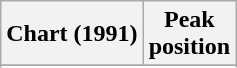<table class="wikitable">
<tr>
<th>Chart (1991)</th>
<th>Peak<br>position</th>
</tr>
<tr>
</tr>
<tr>
</tr>
<tr>
</tr>
</table>
